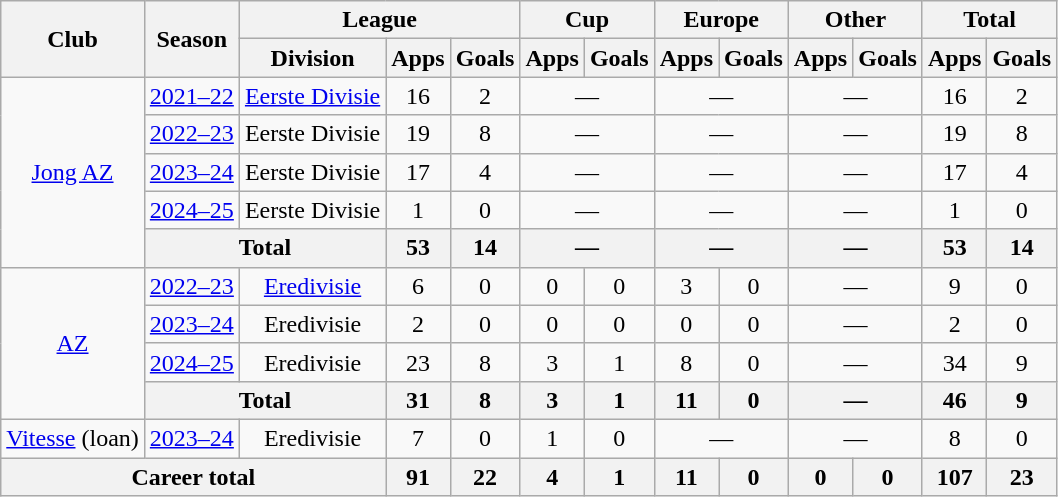<table class="wikitable" style="text-align: center">
<tr>
<th rowspan="2">Club</th>
<th rowspan="2">Season</th>
<th colspan="3">League</th>
<th colspan="2">Cup</th>
<th colspan="2">Europe</th>
<th colspan="2">Other</th>
<th colspan="2">Total</th>
</tr>
<tr>
<th>Division</th>
<th>Apps</th>
<th>Goals</th>
<th>Apps</th>
<th>Goals</th>
<th>Apps</th>
<th>Goals</th>
<th>Apps</th>
<th>Goals</th>
<th>Apps</th>
<th>Goals</th>
</tr>
<tr>
<td rowspan="5"><a href='#'>Jong AZ</a></td>
<td><a href='#'>2021–22</a></td>
<td><a href='#'>Eerste Divisie</a></td>
<td>16</td>
<td>2</td>
<td colspan="2">—</td>
<td colspan="2">—</td>
<td colspan="2">—</td>
<td>16</td>
<td>2</td>
</tr>
<tr>
<td><a href='#'>2022–23</a></td>
<td>Eerste Divisie</td>
<td>19</td>
<td>8</td>
<td colspan="2">—</td>
<td colspan="2">—</td>
<td colspan="2">—</td>
<td>19</td>
<td>8</td>
</tr>
<tr>
<td><a href='#'>2023–24</a></td>
<td>Eerste Divisie</td>
<td>17</td>
<td>4</td>
<td colspan="2">—</td>
<td colspan="2">—</td>
<td colspan="2">—</td>
<td>17</td>
<td>4</td>
</tr>
<tr>
<td><a href='#'>2024–25</a></td>
<td>Eerste Divisie</td>
<td>1</td>
<td>0</td>
<td colspan="2">—</td>
<td colspan="2">—</td>
<td colspan="2">—</td>
<td>1</td>
<td>0</td>
</tr>
<tr>
<th colspan="2">Total</th>
<th>53</th>
<th>14</th>
<th colspan="2">—</th>
<th colspan="2">—</th>
<th colspan="2">—</th>
<th>53</th>
<th>14</th>
</tr>
<tr>
<td rowspan="4"><a href='#'>AZ</a></td>
<td><a href='#'>2022–23</a></td>
<td><a href='#'>Eredivisie</a></td>
<td>6</td>
<td>0</td>
<td>0</td>
<td>0</td>
<td>3</td>
<td>0</td>
<td colspan="2">—</td>
<td>9</td>
<td>0</td>
</tr>
<tr>
<td><a href='#'>2023–24</a></td>
<td>Eredivisie</td>
<td>2</td>
<td>0</td>
<td>0</td>
<td>0</td>
<td>0</td>
<td>0</td>
<td colspan="2">—</td>
<td>2</td>
<td>0</td>
</tr>
<tr>
<td><a href='#'>2024–25</a></td>
<td>Eredivisie</td>
<td>23</td>
<td>8</td>
<td>3</td>
<td>1</td>
<td>8</td>
<td>0</td>
<td colspan="2">—</td>
<td>34</td>
<td>9</td>
</tr>
<tr>
<th colspan="2">Total</th>
<th>31</th>
<th>8</th>
<th>3</th>
<th>1</th>
<th>11</th>
<th>0</th>
<th colspan="2">—</th>
<th>46</th>
<th>9</th>
</tr>
<tr>
<td><a href='#'>Vitesse</a> (loan)</td>
<td><a href='#'>2023–24</a></td>
<td>Eredivisie</td>
<td>7</td>
<td>0</td>
<td>1</td>
<td>0</td>
<td colspan="2">—</td>
<td colspan="2">—</td>
<td>8</td>
<td>0</td>
</tr>
<tr>
<th colspan="3">Career total</th>
<th>91</th>
<th>22</th>
<th>4</th>
<th>1</th>
<th>11</th>
<th>0</th>
<th>0</th>
<th>0</th>
<th>107</th>
<th>23</th>
</tr>
</table>
